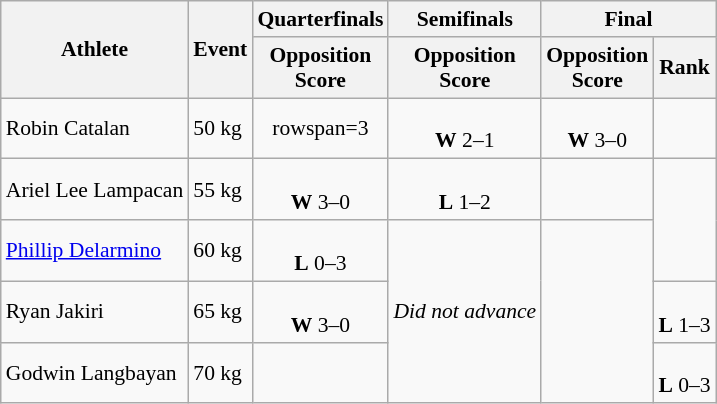<table class="wikitable" style="font-size:90%">
<tr>
<th rowspan=2>Athlete</th>
<th rowspan=2>Event</th>
<th>Quarterfinals</th>
<th>Semifinals</th>
<th colspan=2>Final</th>
</tr>
<tr style="font-size:95">
<th>Opposition<br>Score</th>
<th>Opposition<br>Score</th>
<th>Opposition<br>Score</th>
<th>Rank</th>
</tr>
<tr align=center>
<td align=left>Robin Catalan</td>
<td align=left>50 kg</td>
<td>rowspan=3 </td>
<td><br><strong>W</strong> 2–1</td>
<td><br><strong>W</strong> 3–0</td>
<td></td>
</tr>
<tr align=center>
<td align=left>Ariel Lee Lampacan</td>
<td align=left>55 kg</td>
<td><br><strong>W</strong> 3–0</td>
<td><br><strong>L</strong> 1–2</td>
<td></td>
</tr>
<tr align=center>
<td align=left><a href='#'>Phillip Delarmino</a></td>
<td align=left>60 kg</td>
<td><br><strong>L</strong> 0–3</td>
<td rowspan=3><em>Did not advance</em></td>
<td rowspan=3></td>
</tr>
<tr align=center>
<td align=left>Ryan Jakiri</td>
<td align=left>65 kg</td>
<td><br><strong>W</strong> 3–0</td>
<td><br><strong>L</strong> 1–3</td>
</tr>
<tr align=center>
<td align=left>Godwin Langbayan</td>
<td align=left>70 kg</td>
<td></td>
<td><br><strong>L</strong> 0–3</td>
</tr>
</table>
